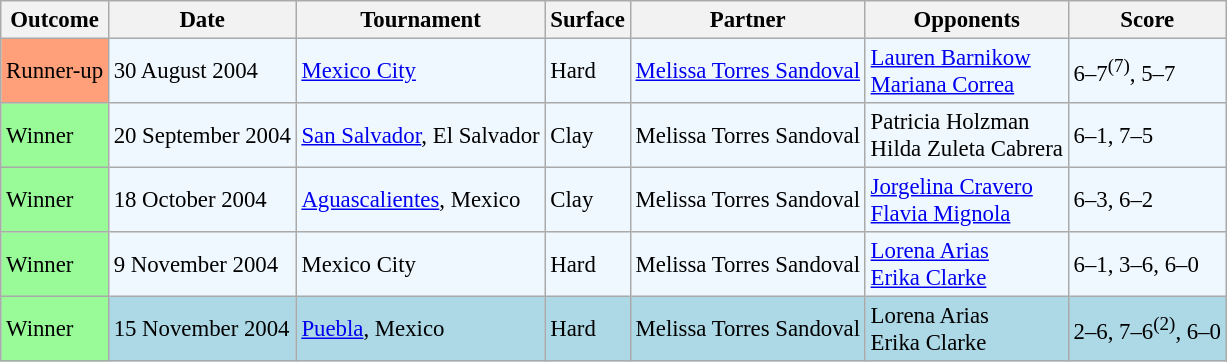<table class="wikitable" style="font-size:95%">
<tr>
<th>Outcome</th>
<th>Date</th>
<th>Tournament</th>
<th>Surface</th>
<th>Partner</th>
<th>Opponents</th>
<th>Score</th>
</tr>
<tr style="background:#f0f8ff;">
<td bgcolor="FFA07A">Runner-up</td>
<td>30 August 2004</td>
<td><a href='#'>Mexico City</a></td>
<td>Hard</td>
<td> <a href='#'>Melissa Torres Sandoval</a></td>
<td> <a href='#'>Lauren Barnikow</a> <br>  <a href='#'>Mariana Correa</a></td>
<td>6–7<sup>(7)</sup>, 5–7</td>
</tr>
<tr style="background:#f0f8ff;">
<td style="background:#98fb98;">Winner</td>
<td>20 September 2004</td>
<td><a href='#'>San Salvador</a>, El Salvador</td>
<td>Clay</td>
<td> Melissa Torres Sandoval</td>
<td> Patricia Holzman <br>  Hilda Zuleta Cabrera</td>
<td>6–1, 7–5</td>
</tr>
<tr style="background:#f0f8ff;">
<td style="background:#98fb98;">Winner</td>
<td>18 October 2004</td>
<td><a href='#'>Aguascalientes</a>, Mexico</td>
<td>Clay</td>
<td> Melissa Torres Sandoval</td>
<td> <a href='#'>Jorgelina Cravero</a> <br>  <a href='#'>Flavia Mignola</a></td>
<td>6–3, 6–2</td>
</tr>
<tr style="background:#f0f8ff;">
<td style="background:#98fb98;">Winner</td>
<td>9 November 2004</td>
<td>Mexico City</td>
<td>Hard</td>
<td> Melissa Torres Sandoval</td>
<td> <a href='#'>Lorena Arias</a> <br>  <a href='#'>Erika Clarke</a></td>
<td>6–1, 3–6, 6–0</td>
</tr>
<tr style="background:lightblue;">
<td style="background:#98fb98;">Winner</td>
<td>15 November 2004</td>
<td><a href='#'>Puebla</a>, Mexico</td>
<td>Hard</td>
<td> Melissa Torres Sandoval</td>
<td> Lorena Arias <br>  Erika Clarke</td>
<td>2–6, 7–6<sup>(2)</sup>, 6–0</td>
</tr>
</table>
